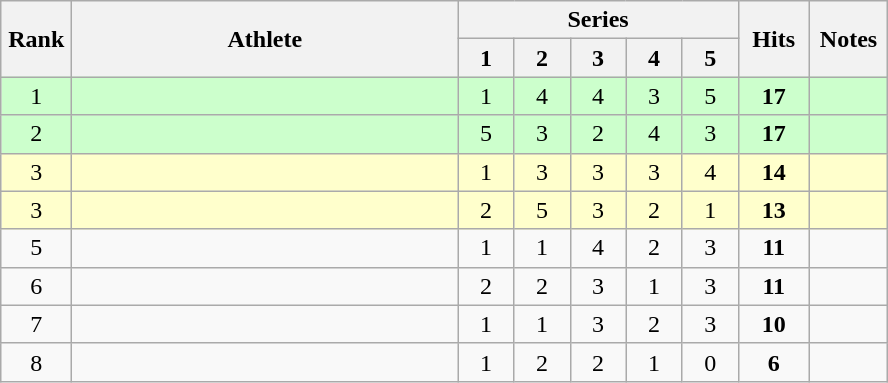<table class="wikitable" style="text-align:center">
<tr>
<th rowspan=2 width=40>Rank</th>
<th rowspan=2 width=250>Athlete</th>
<th colspan=5>Series</th>
<th rowspan=2 width=40>Hits</th>
<th rowspan=2 width=45>Notes</th>
</tr>
<tr>
<th width=30>1</th>
<th width=30>2</th>
<th width=30>3</th>
<th width=30>4</th>
<th width=30>5</th>
</tr>
<tr bgcolor=ccffcc>
<td>1</td>
<td align=left></td>
<td>1</td>
<td>4</td>
<td>4</td>
<td>3</td>
<td>5</td>
<td><strong>17</strong></td>
<td></td>
</tr>
<tr bgcolor=ccffcc>
<td>2</td>
<td align=left></td>
<td>5</td>
<td>3</td>
<td>2</td>
<td>4</td>
<td>3</td>
<td><strong>17</strong></td>
<td></td>
</tr>
<tr bgcolor=ffffcc>
<td>3</td>
<td align=left></td>
<td>1</td>
<td>3</td>
<td>3</td>
<td>3</td>
<td>4</td>
<td><strong>14</strong></td>
<td></td>
</tr>
<tr bgcolor=ffffcc>
<td>3</td>
<td align=left></td>
<td>2</td>
<td>5</td>
<td>3</td>
<td>2</td>
<td>1</td>
<td><strong>13</strong></td>
<td></td>
</tr>
<tr>
<td>5</td>
<td align=left></td>
<td>1</td>
<td>1</td>
<td>4</td>
<td>2</td>
<td>3</td>
<td><strong>11</strong></td>
<td></td>
</tr>
<tr>
<td>6</td>
<td align=left></td>
<td>2</td>
<td>2</td>
<td>3</td>
<td>1</td>
<td>3</td>
<td><strong>11</strong></td>
<td></td>
</tr>
<tr>
<td>7</td>
<td align=left></td>
<td>1</td>
<td>1</td>
<td>3</td>
<td>2</td>
<td>3</td>
<td><strong>10</strong></td>
<td></td>
</tr>
<tr>
<td>8</td>
<td align=left></td>
<td>1</td>
<td>2</td>
<td>2</td>
<td>1</td>
<td>0</td>
<td><strong>6</strong></td>
<td></td>
</tr>
</table>
